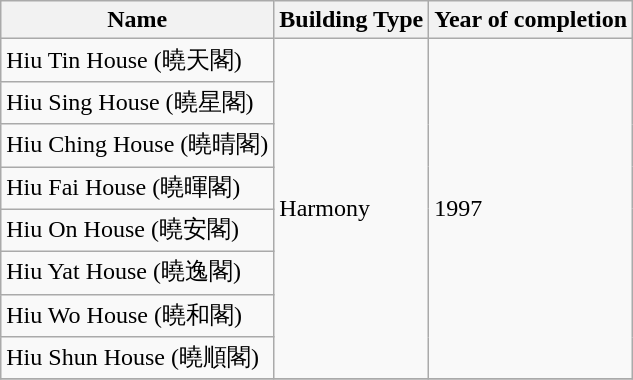<table class="wikitable">
<tr>
<th>Name</th>
<th>Building Type</th>
<th>Year of completion</th>
</tr>
<tr>
<td>Hiu Tin House (曉天閣)</td>
<td rowspan="8">Harmony</td>
<td rowspan="8">1997</td>
</tr>
<tr>
<td>Hiu Sing House (曉星閣)</td>
</tr>
<tr>
<td>Hiu Ching House (曉晴閣)</td>
</tr>
<tr>
<td>Hiu Fai House (曉暉閣)</td>
</tr>
<tr>
<td>Hiu On House (曉安閣)</td>
</tr>
<tr>
<td>Hiu Yat House (曉逸閣)</td>
</tr>
<tr>
<td>Hiu Wo House (曉和閣)</td>
</tr>
<tr>
<td>Hiu Shun House (曉順閣)</td>
</tr>
<tr>
</tr>
</table>
